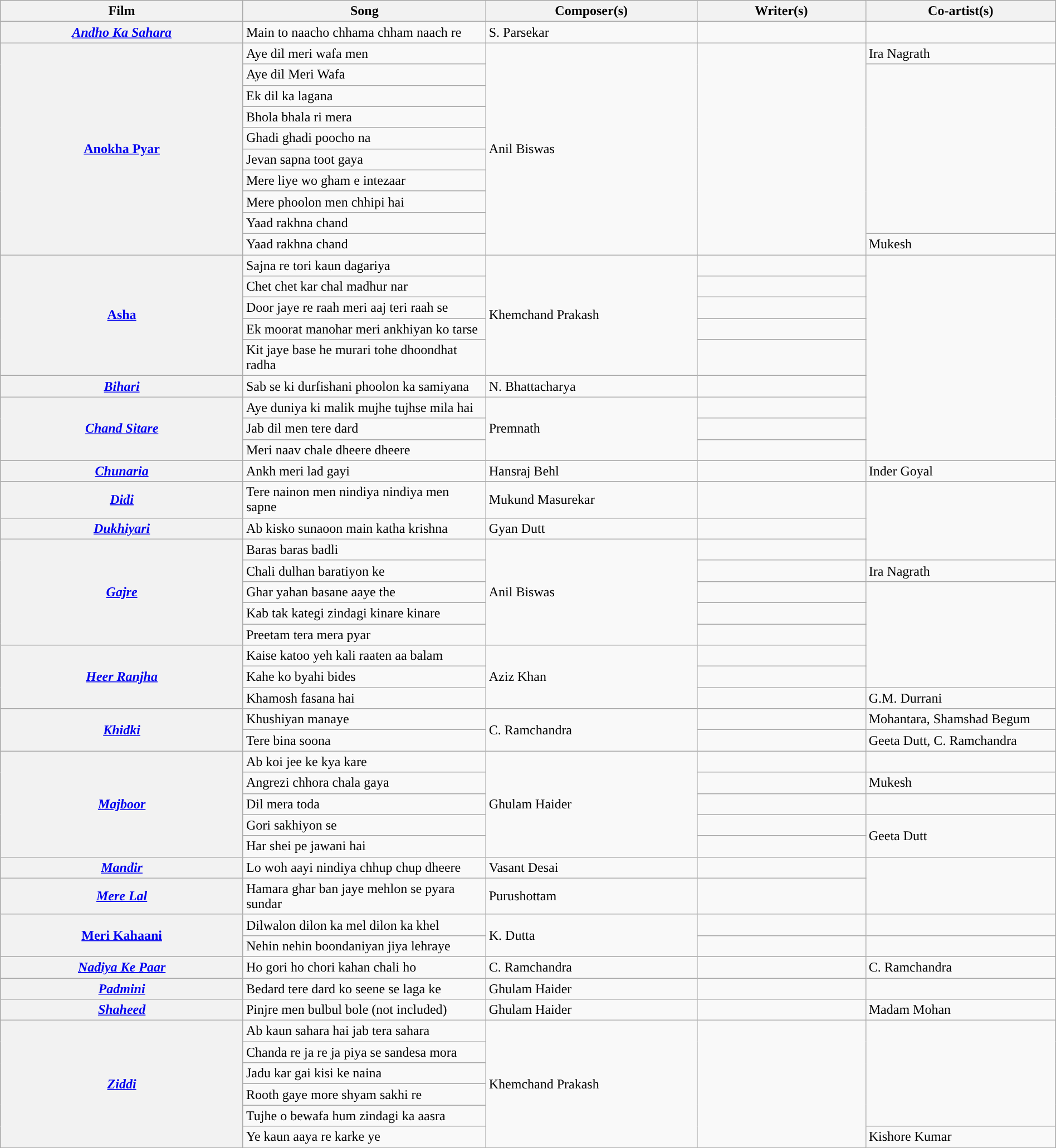<table class="wikitable plainrowheaders" style="width:100%; textcolor:#000">
<tr style="background:#b0e0e66;">
<th scope="col" style="width:23%;"><strong>Film</strong></th>
<th scope="col" style="width:23%;"><strong>Song</strong></th>
<th scope="col" style="width:20%;"><strong>Composer(s)</strong></th>
<th scope="col" style="width:16%;"><strong>Writer(s)</strong></th>
<th scope="col" style="width:18%;"><strong>Co-artist(s)</strong></th>
</tr>
<tr>
<th><em><a href='#'>Andho Ka Sahara</a></em></th>
<td>Main to naacho chhama chham naach re</td>
<td>S. Parsekar</td>
<td></td>
<td></td>
</tr>
<tr>
<th rowspan=10><a href='#'>Anokha Pyar</a></th>
<td>Aye dil meri wafa men</td>
<td rowspan=10>Anil Biswas</td>
<td rowspan=10></td>
<td>Ira Nagrath</td>
</tr>
<tr>
<td>Aye dil Meri Wafa</td>
<td rowspan=8></td>
</tr>
<tr>
<td>Ek dil ka lagana</td>
</tr>
<tr>
<td>Bhola bhala ri mera</td>
</tr>
<tr>
<td>Ghadi ghadi poocho na</td>
</tr>
<tr>
<td>Jevan sapna toot gaya</td>
</tr>
<tr>
<td>Mere liye wo gham e intezaar</td>
</tr>
<tr>
<td>Mere phoolon men chhipi hai</td>
</tr>
<tr>
<td>Yaad rakhna chand</td>
</tr>
<tr>
<td>Yaad rakhna chand</td>
<td>Mukesh</td>
</tr>
<tr>
<th Rowspan=5><a href='#'>Asha</a></th>
<td>Sajna re tori kaun dagariya</td>
<td rowspan=5>Khemchand Prakash</td>
<td></td>
<td rowspan=9></td>
</tr>
<tr>
<td>Chet chet kar chal madhur nar</td>
<td></td>
</tr>
<tr>
<td>Door jaye re raah meri aaj teri raah se</td>
<td></td>
</tr>
<tr>
<td>Ek moorat manohar meri ankhiyan ko tarse</td>
<td></td>
</tr>
<tr>
<td>Kit jaye base he murari tohe dhoondhat radha</td>
<td></td>
</tr>
<tr>
<th><em><a href='#'>Bihari</a></em></th>
<td>Sab se ki durfishani phoolon ka samiyana</td>
<td>N. Bhattacharya</td>
<td></td>
</tr>
<tr>
<th Rowspan=3><em><a href='#'>Chand Sitare</a></em></th>
<td>Aye duniya ki malik mujhe tujhse mila hai</td>
<td rowspan=3>Premnath</td>
<td></td>
</tr>
<tr>
<td>Jab dil men tere dard</td>
<td></td>
</tr>
<tr>
<td>Meri naav chale dheere dheere</td>
<td></td>
</tr>
<tr>
<th><em><a href='#'>Chunaria</a></em></th>
<td>Ankh meri lad gayi</td>
<td>Hansraj Behl</td>
<td></td>
<td>Inder Goyal</td>
</tr>
<tr>
<th><em><a href='#'>Didi</a></em></th>
<td>Tere nainon men nindiya nindiya men sapne</td>
<td>Mukund Masurekar</td>
<td></td>
<td rowspan=3></td>
</tr>
<tr>
<th><em><a href='#'>Dukhiyari</a></em></th>
<td>Ab kisko sunaoon main katha krishna</td>
<td>Gyan Dutt</td>
<td></td>
</tr>
<tr>
<th Rowspan=5><em><a href='#'>Gajre</a></em></th>
<td>Baras baras badli</td>
<td rowspan=5>Anil Biswas</td>
<td></td>
</tr>
<tr>
<td>Chali dulhan baratiyon ke</td>
<td></td>
<td>Ira Nagrath</td>
</tr>
<tr>
<td>Ghar yahan basane aaye the</td>
<td></td>
<td rowspan=5></td>
</tr>
<tr>
<td>Kab tak kategi zindagi kinare kinare</td>
<td></td>
</tr>
<tr>
<td>Preetam tera mera pyar</td>
<td></td>
</tr>
<tr>
<th Rowspan=3><em><a href='#'>Heer Ranjha</a></em></th>
<td>Kaise katoo yeh kali raaten aa balam</td>
<td rowspan=3>Aziz Khan</td>
<td></td>
</tr>
<tr>
<td>Kahe ko byahi bides</td>
<td></td>
</tr>
<tr>
<td>Khamosh fasana hai</td>
<td></td>
<td>G.M. Durrani</td>
</tr>
<tr>
<th rowspan=2><em><a href='#'>Khidki</a></em></th>
<td>Khushiyan manaye</td>
<td rowspan=2>C. Ramchandra</td>
<td></td>
<td>Mohantara, Shamshad Begum</td>
</tr>
<tr>
<td>Tere bina soona</td>
<td></td>
<td>Geeta Dutt, C. Ramchandra</td>
</tr>
<tr>
<th Rowspan=5><em><a href='#'>Majboor</a></em></th>
<td>Ab koi jee ke kya kare</td>
<td rowspan=5>Ghulam Haider</td>
<td></td>
<td></td>
</tr>
<tr>
<td>Angrezi chhora chala gaya</td>
<td></td>
<td>Mukesh</td>
</tr>
<tr>
<td>Dil mera toda</td>
<td></td>
<td></td>
</tr>
<tr>
<td>Gori sakhiyon se</td>
<td></td>
<td rowspan=2>Geeta Dutt</td>
</tr>
<tr>
<td>Har shei pe jawani hai</td>
<td></td>
</tr>
<tr>
<th><em><a href='#'>Mandir</a></em></th>
<td>Lo woh aayi nindiya chhup chup dheere</td>
<td>Vasant Desai</td>
<td></td>
<td rowspan=2></td>
</tr>
<tr>
<th><em><a href='#'>Mere Lal</a></em></th>
<td>Hamara ghar ban jaye mehlon se pyara sundar</td>
<td>Purushottam</td>
<td></td>
</tr>
<tr>
<th Rowspan=2><a href='#'>Meri Kahaani</a></th>
<td>Dilwalon dilon ka mel dilon ka khel</td>
<td rowspan=2>K. Dutta</td>
<td></td>
<td></td>
</tr>
<tr>
<td>Nehin nehin boondaniyan jiya lehraye</td>
<td></td>
<td></td>
</tr>
<tr>
<th><em><a href='#'>Nadiya Ke Paar</a></em></th>
<td>Ho gori ho chori kahan chali ho</td>
<td>C. Ramchandra</td>
<td></td>
<td>C. Ramchandra</td>
</tr>
<tr>
<th><em><a href='#'>Padmini</a></em></th>
<td>Bedard tere dard ko seene se laga ke</td>
<td>Ghulam Haider</td>
<td></td>
<td></td>
</tr>
<tr>
<th><em><a href='#'>Shaheed</a></em></th>
<td>Pinjre men bulbul bole (not included)</td>
<td>Ghulam Haider</td>
<td></td>
<td>Madam Mohan</td>
</tr>
<tr>
<th Rowspan=6><em><a href='#'>Ziddi</a></em></th>
<td>Ab kaun sahara hai jab tera sahara</td>
<td rowspan=6>Khemchand Prakash</td>
<td rowspan=6></td>
<td rowspan=5></td>
</tr>
<tr>
<td>Chanda re ja re ja piya se sandesa mora</td>
</tr>
<tr>
<td>Jadu kar gai kisi ke naina</td>
</tr>
<tr>
<td>Rooth gaye more shyam sakhi re</td>
</tr>
<tr>
<td>Tujhe o bewafa hum zindagi ka aasra</td>
</tr>
<tr>
<td>Ye kaun aaya re karke ye</td>
<td>Kishore Kumar </td>
</tr>
</table>
